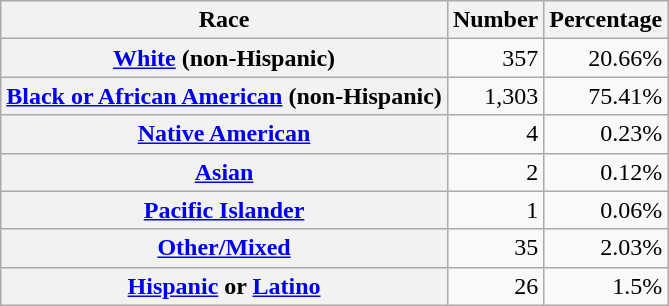<table class="wikitable" style="text-align:right">
<tr>
<th scope="col">Race</th>
<th scope="col">Number</th>
<th scope="col">Percentage</th>
</tr>
<tr>
<th scope="row"><a href='#'>White</a> (non-Hispanic)</th>
<td>357</td>
<td>20.66%</td>
</tr>
<tr>
<th scope="row"><a href='#'>Black or African American</a> (non-Hispanic)</th>
<td>1,303</td>
<td>75.41%</td>
</tr>
<tr>
<th scope="row"><a href='#'>Native American</a></th>
<td>4</td>
<td>0.23%</td>
</tr>
<tr>
<th scope="row"><a href='#'>Asian</a></th>
<td>2</td>
<td>0.12%</td>
</tr>
<tr>
<th scope="row"><a href='#'>Pacific Islander</a></th>
<td>1</td>
<td>0.06%</td>
</tr>
<tr>
<th scope="row"><a href='#'>Other/Mixed</a></th>
<td>35</td>
<td>2.03%</td>
</tr>
<tr>
<th scope="row"><a href='#'>Hispanic</a> or <a href='#'>Latino</a></th>
<td>26</td>
<td>1.5%</td>
</tr>
</table>
